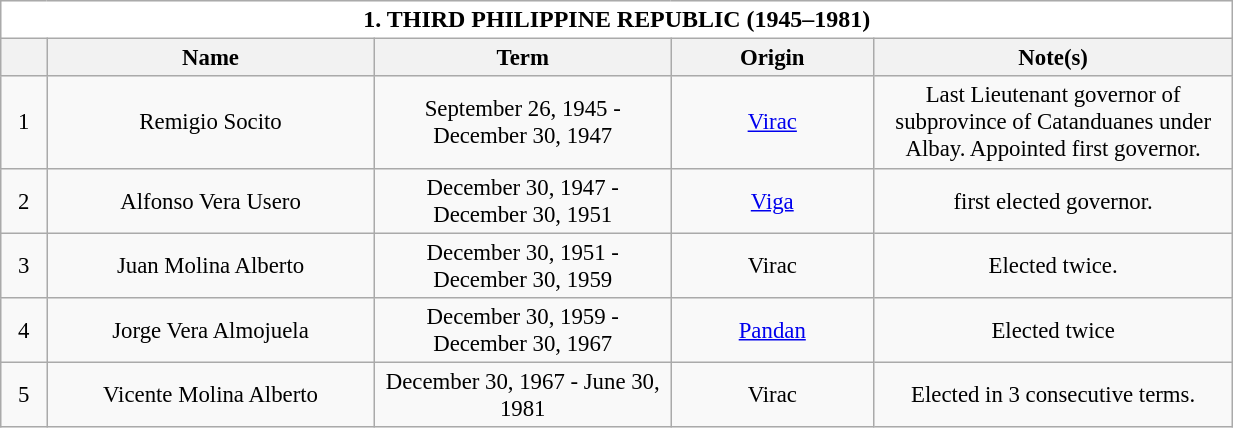<table class="wikitable" style="vertical-align:top;text-align:center;font-size:95%;">
<tr>
<th style="background-color:white;font-size:105%;width:51em;" colspan=5>1. THIRD PHILIPPINE REPUBLIC (1945–1981)</th>
</tr>
<tr>
<th style="width: 1em;text-align:center"></th>
<th style="width: 10em;text-align:center">Name</th>
<th style="width: 9em;text-align:center">Term</th>
<th style="width: 6em;text-align:center">Origin</th>
<th style="width: 11em;text-align:center">Note(s)</th>
</tr>
<tr>
<td>1</td>
<td>Remigio Socito</td>
<td>September 26, 1945 - December 30, 1947</td>
<td><a href='#'>Virac</a></td>
<td>Last Lieutenant governor of subprovince of Catanduanes under Albay. Appointed first governor.</td>
</tr>
<tr>
<td>2</td>
<td>Alfonso Vera Usero</td>
<td>December 30, 1947 - December 30, 1951</td>
<td><a href='#'>Viga</a></td>
<td>first elected governor.</td>
</tr>
<tr>
<td>3</td>
<td>Juan Molina Alberto</td>
<td>December 30, 1951 -  December 30, 1959</td>
<td>Virac</td>
<td>Elected twice.</td>
</tr>
<tr>
<td>4</td>
<td>Jorge Vera Almojuela</td>
<td>December 30, 1959 - December 30, 1967</td>
<td><a href='#'>Pandan</a></td>
<td>Elected twice</td>
</tr>
<tr>
<td>5</td>
<td>Vicente Molina Alberto</td>
<td>December 30, 1967 - June 30, 1981</td>
<td>Virac</td>
<td>Elected in 3 consecutive terms.</td>
</tr>
</table>
